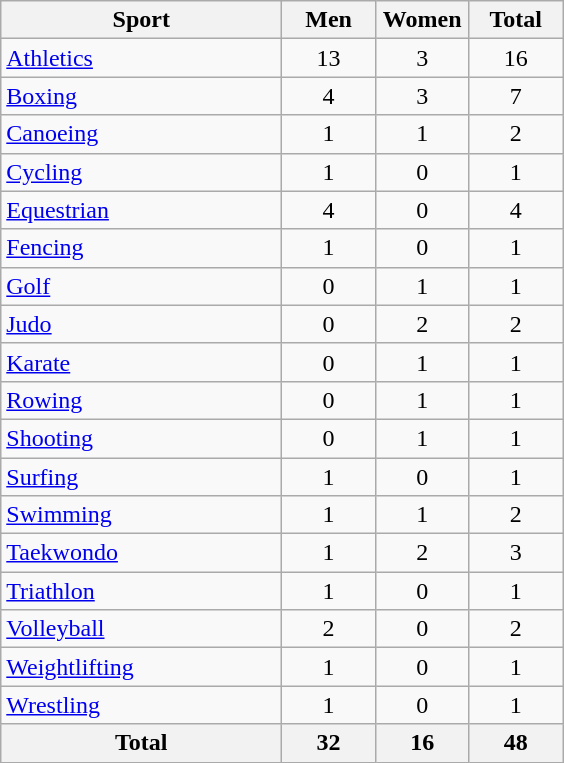<table class="wikitable sortable" style="text-align:center;">
<tr>
<th width=180>Sport</th>
<th width=55>Men</th>
<th width=55>Women</th>
<th width=55>Total</th>
</tr>
<tr>
<td align=left><a href='#'>Athletics</a></td>
<td>13</td>
<td>3</td>
<td>16</td>
</tr>
<tr>
<td align=left><a href='#'>Boxing</a></td>
<td>4</td>
<td>3</td>
<td>7</td>
</tr>
<tr>
<td align=left><a href='#'>Canoeing</a></td>
<td>1</td>
<td>1</td>
<td>2</td>
</tr>
<tr>
<td align=left><a href='#'>Cycling</a></td>
<td>1</td>
<td>0</td>
<td>1</td>
</tr>
<tr>
<td align=left><a href='#'>Equestrian</a></td>
<td>4</td>
<td>0</td>
<td>4</td>
</tr>
<tr>
<td align=left><a href='#'>Fencing</a></td>
<td>1</td>
<td>0</td>
<td>1</td>
</tr>
<tr>
<td align=left><a href='#'>Golf</a></td>
<td>0</td>
<td>1</td>
<td>1</td>
</tr>
<tr>
<td align=left><a href='#'>Judo</a></td>
<td>0</td>
<td>2</td>
<td>2</td>
</tr>
<tr>
<td align=left><a href='#'>Karate</a></td>
<td>0</td>
<td>1</td>
<td>1</td>
</tr>
<tr>
<td align=left><a href='#'>Rowing</a></td>
<td>0</td>
<td>1</td>
<td>1</td>
</tr>
<tr>
<td align=left><a href='#'>Shooting</a></td>
<td>0</td>
<td>1</td>
<td>1</td>
</tr>
<tr>
<td align=left><a href='#'>Surfing</a></td>
<td>1</td>
<td>0</td>
<td>1</td>
</tr>
<tr>
<td align=left><a href='#'>Swimming</a></td>
<td>1</td>
<td>1</td>
<td>2</td>
</tr>
<tr>
<td align=left><a href='#'>Taekwondo</a></td>
<td>1</td>
<td>2</td>
<td>3</td>
</tr>
<tr>
<td align=left><a href='#'>Triathlon</a></td>
<td>1</td>
<td>0</td>
<td>1</td>
</tr>
<tr>
<td align=left><a href='#'>Volleyball</a></td>
<td>2</td>
<td>0</td>
<td>2</td>
</tr>
<tr>
<td align=left><a href='#'>Weightlifting</a></td>
<td>1</td>
<td>0</td>
<td>1</td>
</tr>
<tr>
<td align=left><a href='#'>Wrestling</a></td>
<td>1</td>
<td>0</td>
<td>1</td>
</tr>
<tr>
<th>Total</th>
<th>32</th>
<th>16</th>
<th>48</th>
</tr>
</table>
